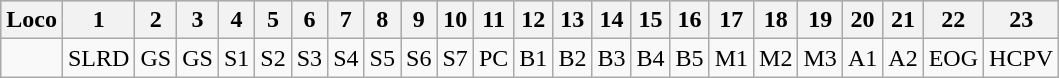<table class="wikitable">
<tr style="background:lightblue;">
<th>Loco</th>
<th>1</th>
<th>2</th>
<th>3</th>
<th>4</th>
<th>5</th>
<th>6</th>
<th>7</th>
<th>8</th>
<th>9</th>
<th>10</th>
<th>11</th>
<th>12</th>
<th>13</th>
<th>14</th>
<th>15</th>
<th>16</th>
<th>17</th>
<th>18</th>
<th>19</th>
<th>20</th>
<th>21</th>
<th>22</th>
<th>23</th>
</tr>
<tr>
<td></td>
<td>SLRD</td>
<td>GS</td>
<td>GS</td>
<td>S1</td>
<td>S2</td>
<td>S3</td>
<td>S4</td>
<td>S5</td>
<td>S6</td>
<td>S7</td>
<td>PC</td>
<td>B1</td>
<td>B2</td>
<td>B3</td>
<td>B4</td>
<td>B5</td>
<td>M1</td>
<td>M2</td>
<td>M3</td>
<td>A1</td>
<td>A2</td>
<td>EOG</td>
<td>HCPV</td>
</tr>
</table>
